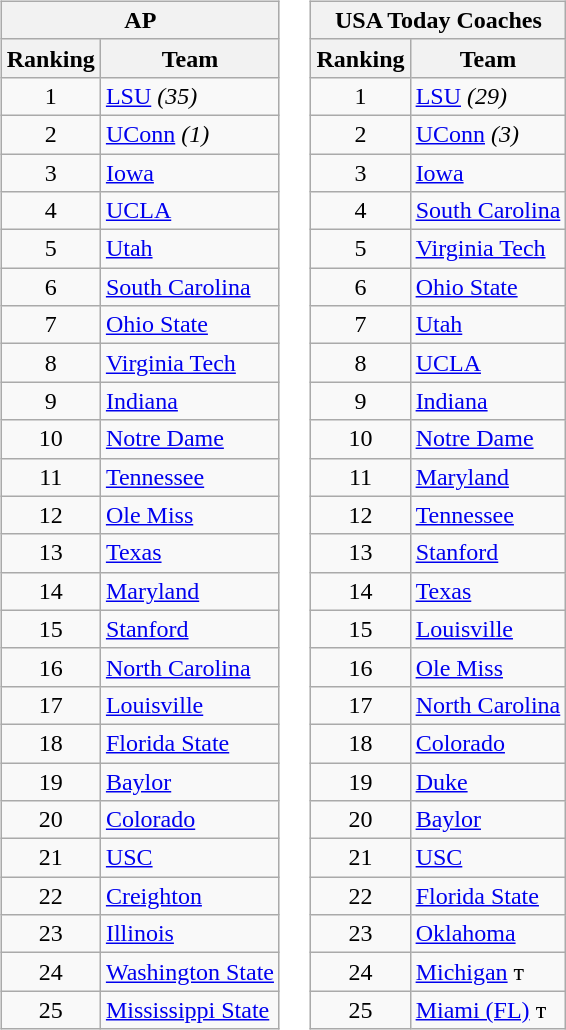<table>
<tr style="vertical-align:top;">
<td><br><table class="wikitable" style="text-align:center;">
<tr>
<th colspan=2>AP</th>
</tr>
<tr>
<th>Ranking</th>
<th>Team</th>
</tr>
<tr>
<td>1</td>
<td align=left><a href='#'>LSU</a> <em>(35)</em></td>
</tr>
<tr>
<td>2</td>
<td align=left><a href='#'>UConn</a> <em>(1)</em></td>
</tr>
<tr>
<td>3</td>
<td align=left><a href='#'>Iowa</a></td>
</tr>
<tr>
<td>4</td>
<td align=left><a href='#'>UCLA</a></td>
</tr>
<tr>
<td>5</td>
<td align=left><a href='#'>Utah</a></td>
</tr>
<tr>
<td>6</td>
<td align=left><a href='#'>South Carolina</a></td>
</tr>
<tr>
<td>7</td>
<td align=left><a href='#'>Ohio State</a></td>
</tr>
<tr>
<td>8</td>
<td align=left><a href='#'>Virginia Tech</a></td>
</tr>
<tr>
<td>9</td>
<td align=left><a href='#'>Indiana</a></td>
</tr>
<tr>
<td>10</td>
<td align=left><a href='#'>Notre Dame</a></td>
</tr>
<tr>
<td>11</td>
<td align=left><a href='#'>Tennessee</a></td>
</tr>
<tr>
<td>12</td>
<td align=left><a href='#'>Ole Miss</a></td>
</tr>
<tr>
<td>13</td>
<td align=left><a href='#'>Texas</a></td>
</tr>
<tr>
<td>14</td>
<td align=left><a href='#'>Maryland</a></td>
</tr>
<tr>
<td>15</td>
<td align=left><a href='#'>Stanford</a></td>
</tr>
<tr>
<td>16</td>
<td align=left><a href='#'>North Carolina</a></td>
</tr>
<tr>
<td>17</td>
<td align=left><a href='#'>Louisville</a></td>
</tr>
<tr>
<td>18</td>
<td align=left><a href='#'>Florida State</a></td>
</tr>
<tr>
<td>19</td>
<td align=left><a href='#'>Baylor</a></td>
</tr>
<tr>
<td>20</td>
<td align=left><a href='#'>Colorado</a></td>
</tr>
<tr>
<td>21</td>
<td align=left><a href='#'>USC</a></td>
</tr>
<tr>
<td>22</td>
<td align=left><a href='#'>Creighton</a></td>
</tr>
<tr>
<td>23</td>
<td align=left><a href='#'>Illinois</a></td>
</tr>
<tr>
<td>24</td>
<td align=left><a href='#'>Washington State</a></td>
</tr>
<tr>
<td>25</td>
<td align=left><a href='#'>Mississippi State</a></td>
</tr>
</table>
</td>
<td><br><table class="wikitable" style="text-align:center;">
<tr>
<th colspan=2>USA Today Coaches</th>
</tr>
<tr>
<th>Ranking</th>
<th>Team</th>
</tr>
<tr>
<td>1</td>
<td align=left><a href='#'>LSU</a> <em>(29)</em></td>
</tr>
<tr>
<td>2</td>
<td align=left><a href='#'>UConn</a> <em>(3)</em></td>
</tr>
<tr>
<td>3</td>
<td align=left><a href='#'>Iowa</a></td>
</tr>
<tr>
<td>4</td>
<td align=left><a href='#'>South Carolina</a></td>
</tr>
<tr>
<td>5</td>
<td align=left><a href='#'>Virginia Tech</a></td>
</tr>
<tr>
<td>6</td>
<td align=left><a href='#'>Ohio State</a></td>
</tr>
<tr>
<td>7</td>
<td align=left><a href='#'>Utah</a></td>
</tr>
<tr>
<td>8</td>
<td align=left><a href='#'>UCLA</a></td>
</tr>
<tr>
<td>9</td>
<td align=left><a href='#'>Indiana</a></td>
</tr>
<tr>
<td>10</td>
<td align=left><a href='#'>Notre Dame</a></td>
</tr>
<tr>
<td>11</td>
<td align=left><a href='#'>Maryland</a></td>
</tr>
<tr>
<td>12</td>
<td align=left><a href='#'>Tennessee</a></td>
</tr>
<tr>
<td>13</td>
<td align=left><a href='#'>Stanford</a></td>
</tr>
<tr>
<td>14</td>
<td align=left><a href='#'>Texas</a></td>
</tr>
<tr>
<td>15</td>
<td align=left><a href='#'>Louisville</a></td>
</tr>
<tr>
<td>16</td>
<td align=left><a href='#'>Ole Miss</a></td>
</tr>
<tr>
<td>17</td>
<td align=left><a href='#'>North Carolina</a></td>
</tr>
<tr>
<td>18</td>
<td align=left><a href='#'>Colorado</a></td>
</tr>
<tr>
<td>19</td>
<td align=left><a href='#'>Duke</a></td>
</tr>
<tr>
<td>20</td>
<td align=left><a href='#'>Baylor</a></td>
</tr>
<tr>
<td>21</td>
<td align=left><a href='#'>USC</a></td>
</tr>
<tr>
<td>22</td>
<td align=left><a href='#'>Florida State</a></td>
</tr>
<tr>
<td>23</td>
<td align=left><a href='#'>Oklahoma</a></td>
</tr>
<tr>
<td>24</td>
<td align=left><a href='#'>Michigan</a> т</td>
</tr>
<tr>
<td>25</td>
<td align=left><a href='#'>Miami (FL)</a> т</td>
</tr>
</table>
</td>
</tr>
</table>
